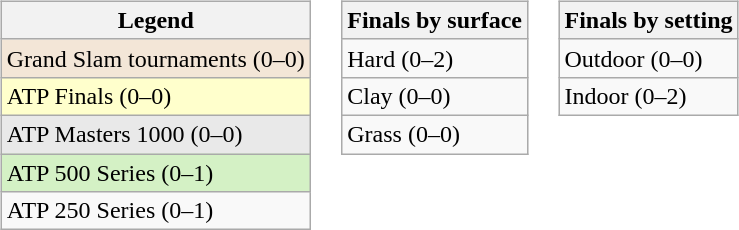<table>
<tr valign=top>
<td><br><table class="wikitable">
<tr>
<th>Legend</th>
</tr>
<tr style="background:#f3e6d7;">
<td>Grand Slam tournaments (0–0)</td>
</tr>
<tr style="background:#ffc;">
<td>ATP Finals (0–0)</td>
</tr>
<tr style="background:#e9e9e9;">
<td>ATP Masters 1000 (0–0)</td>
</tr>
<tr style="background:#d4f1c5;">
<td>ATP 500 Series (0–1)</td>
</tr>
<tr>
<td>ATP 250 Series (0–1)</td>
</tr>
</table>
</td>
<td><br><table class="wikitable">
<tr>
<th>Finals by surface</th>
</tr>
<tr>
<td>Hard (0–2)</td>
</tr>
<tr>
<td>Clay (0–0)</td>
</tr>
<tr>
<td>Grass (0–0)</td>
</tr>
</table>
</td>
<td><br><table class="wikitable">
<tr>
<th>Finals by setting</th>
</tr>
<tr>
<td>Outdoor (0–0)</td>
</tr>
<tr>
<td>Indoor (0–2)</td>
</tr>
</table>
</td>
</tr>
</table>
